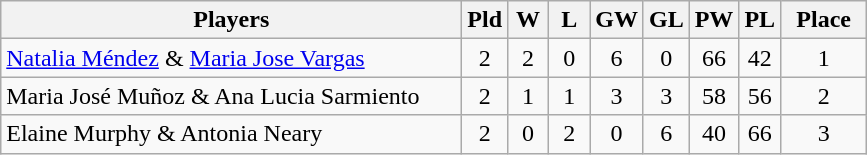<table class=wikitable style="text-align:center">
<tr>
<th width=300>Players</th>
<th width=20>Pld</th>
<th width=20>W</th>
<th width=20>L</th>
<th width=20>GW</th>
<th width=20>GL</th>
<th width=20>PW</th>
<th width=20>PL</th>
<th width=50>Place</th>
</tr>
<tr>
<td align="left"> <a href='#'>Natalia Méndez</a> & <a href='#'>Maria Jose Vargas</a></td>
<td>2</td>
<td>2</td>
<td>0</td>
<td>6</td>
<td>0</td>
<td>66</td>
<td>42</td>
<td>1</td>
</tr>
<tr>
<td align=left> Maria José Muñoz & Ana Lucia Sarmiento</td>
<td>2</td>
<td>1</td>
<td>1</td>
<td>3</td>
<td>3</td>
<td>58</td>
<td>56</td>
<td>2</td>
</tr>
<tr>
<td align=left> Elaine Murphy & Antonia Neary</td>
<td>2</td>
<td>0</td>
<td>2</td>
<td>0</td>
<td>6</td>
<td>40</td>
<td>66</td>
<td>3</td>
</tr>
</table>
